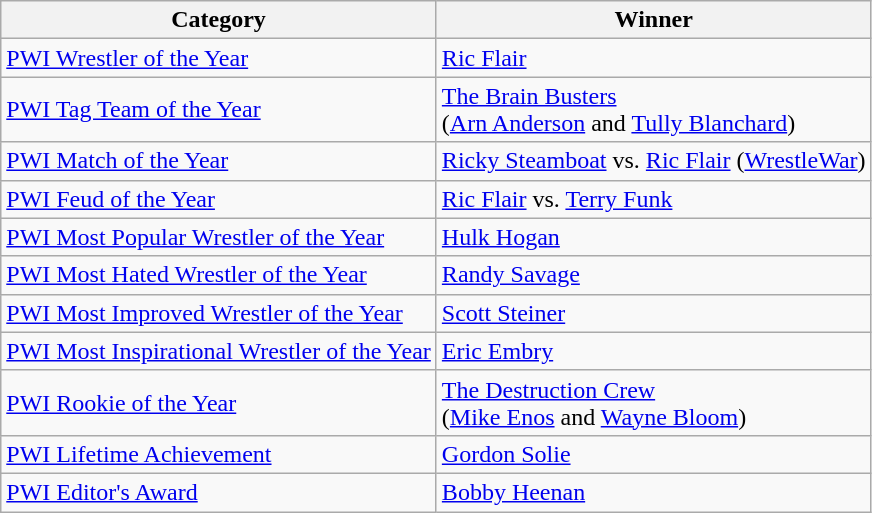<table class="wikitable">
<tr>
<th>Category</th>
<th>Winner</th>
</tr>
<tr>
<td><a href='#'>PWI Wrestler of the Year</a></td>
<td><a href='#'>Ric Flair</a></td>
</tr>
<tr>
<td><a href='#'>PWI Tag Team of the Year</a></td>
<td><a href='#'>The Brain Busters</a><br>(<a href='#'>Arn Anderson</a> and <a href='#'>Tully Blanchard</a>)</td>
</tr>
<tr>
<td><a href='#'>PWI Match of the Year</a></td>
<td><a href='#'>Ricky Steamboat</a> vs. <a href='#'>Ric Flair</a> (<a href='#'>WrestleWar</a>)</td>
</tr>
<tr>
<td><a href='#'>PWI Feud of the Year</a></td>
<td><a href='#'>Ric Flair</a> vs. <a href='#'>Terry Funk</a></td>
</tr>
<tr>
<td><a href='#'>PWI Most Popular Wrestler of the Year</a></td>
<td><a href='#'>Hulk Hogan</a></td>
</tr>
<tr>
<td><a href='#'>PWI Most Hated Wrestler of the Year</a></td>
<td><a href='#'>Randy Savage</a></td>
</tr>
<tr>
<td><a href='#'>PWI Most Improved Wrestler of the Year</a></td>
<td><a href='#'>Scott Steiner</a></td>
</tr>
<tr>
<td><a href='#'>PWI Most Inspirational Wrestler of the Year</a></td>
<td><a href='#'>Eric Embry</a></td>
</tr>
<tr>
<td><a href='#'>PWI Rookie of the Year</a></td>
<td><a href='#'>The Destruction Crew</a><br>(<a href='#'>Mike Enos</a> and <a href='#'>Wayne Bloom</a>)</td>
</tr>
<tr>
<td><a href='#'>PWI Lifetime Achievement</a></td>
<td><a href='#'>Gordon Solie</a></td>
</tr>
<tr>
<td><a href='#'>PWI Editor's Award</a></td>
<td><a href='#'>Bobby Heenan</a></td>
</tr>
</table>
